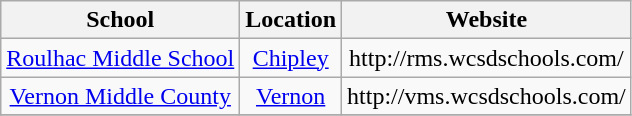<table class="wikitable" style="text-align:center">
<tr>
<th>School</th>
<th>Location</th>
<th>Website</th>
</tr>
<tr>
<td><a href='#'>Roulhac Middle School</a></td>
<td><a href='#'>Chipley</a></td>
<td>http://rms.wcsdschools.com/</td>
</tr>
<tr>
<td><a href='#'>Vernon Middle County</a></td>
<td><a href='#'>Vernon</a></td>
<td>http://vms.wcsdschools.com/</td>
</tr>
<tr>
</tr>
</table>
